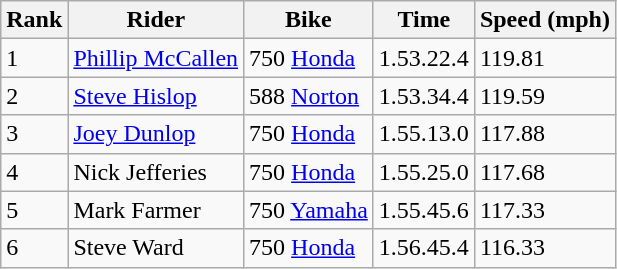<table class="wikitable">
<tr>
<th>Rank</th>
<th>Rider</th>
<th>Bike</th>
<th>Time</th>
<th>Speed (mph)</th>
</tr>
<tr>
<td>1</td>
<td> <a href='#'>Phillip McCallen</a></td>
<td>750 <a href='#'>Honda</a></td>
<td>1.53.22.4</td>
<td>119.81</td>
</tr>
<tr>
<td>2</td>
<td> <a href='#'>Steve Hislop</a></td>
<td>588 <a href='#'>Norton</a></td>
<td>1.53.34.4</td>
<td>119.59</td>
</tr>
<tr>
<td>3</td>
<td> <a href='#'>Joey Dunlop</a></td>
<td>750 <a href='#'>Honda</a></td>
<td>1.55.13.0</td>
<td>117.88</td>
</tr>
<tr>
<td>4</td>
<td> Nick Jefferies</td>
<td>750 <a href='#'>Honda</a></td>
<td>1.55.25.0</td>
<td>117.68</td>
</tr>
<tr>
<td>5</td>
<td> Mark Farmer</td>
<td>750 <a href='#'>Yamaha</a></td>
<td>1.55.45.6</td>
<td>117.33</td>
</tr>
<tr>
<td>6</td>
<td> Steve Ward</td>
<td>750 <a href='#'>Honda</a></td>
<td>1.56.45.4</td>
<td>116.33</td>
</tr>
</table>
